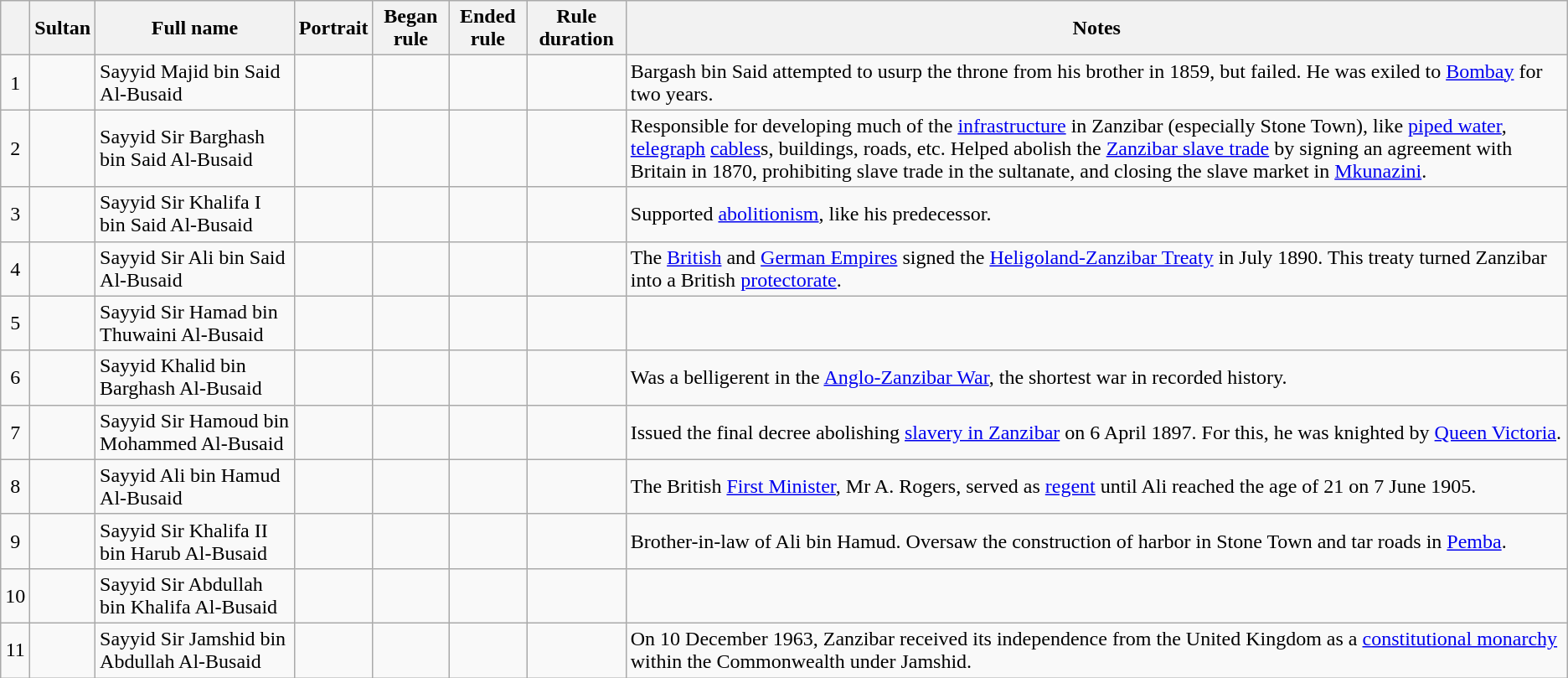<table class="wikitable sortable">
<tr align=center>
<th></th>
<th scope="col">Sultan</th>
<th scope="col">Full name</th>
<th scope="col" class="unsortable">Portrait</th>
<th scope="col">Began rule</th>
<th scope="col">Ended rule</th>
<th scope="col">Rule duration</th>
<th scope="col" class="unsortable">Notes</th>
</tr>
<tr>
<td scope="row" align=center>1</td>
<td></td>
<td>Sayyid Majid bin Said Al-Busaid</td>
<td></td>
<td></td>
<td></td>
<td></td>
<td>Bargash bin Said attempted to usurp the throne from his brother in 1859, but failed. He was exiled to <a href='#'>Bombay</a> for two years.</td>
</tr>
<tr>
<td scope="row" align=center>2</td>
<td></td>
<td>Sayyid Sir Barghash bin Said Al-Busaid</td>
<td></td>
<td></td>
<td></td>
<td></td>
<td>Responsible for developing much of the <a href='#'>infrastructure</a> in Zanzibar (especially Stone Town), like <a href='#'>piped water</a>, <a href='#'>telegraph</a> <a href='#'>cables</a>s, buildings, roads, etc. Helped abolish the <a href='#'>Zanzibar slave trade</a> by signing an agreement with Britain in 1870, prohibiting slave trade in the sultanate, and closing the slave market in <a href='#'>Mkunazini</a>.</td>
</tr>
<tr>
<td scope="row" align=center>3</td>
<td></td>
<td>Sayyid Sir Khalifa I bin Said Al-Busaid</td>
<td></td>
<td></td>
<td></td>
<td></td>
<td>Supported <a href='#'>abolitionism</a>, like his predecessor.</td>
</tr>
<tr>
<td scope="row" align=center>4</td>
<td></td>
<td>Sayyid Sir Ali bin Said Al-Busaid</td>
<td></td>
<td></td>
<td></td>
<td></td>
<td>The <a href='#'>British</a> and <a href='#'>German Empires</a> signed the <a href='#'>Heligoland-Zanzibar Treaty</a> in July 1890. This treaty turned Zanzibar into a British <a href='#'>protectorate</a>.</td>
</tr>
<tr>
<td scope="row" align=center>5</td>
<td></td>
<td>Sayyid Sir Hamad bin Thuwaini Al-Busaid</td>
<td></td>
<td></td>
<td></td>
<td></td>
<td></td>
</tr>
<tr>
<td scope="row" align=center>6</td>
<td></td>
<td>Sayyid Khalid bin Barghash Al-Busaid</td>
<td></td>
<td></td>
<td></td>
<td></td>
<td>Was a belligerent in the <a href='#'>Anglo-Zanzibar War</a>, the shortest war in recorded history.</td>
</tr>
<tr>
<td scope="row" align=center>7</td>
<td></td>
<td>Sayyid Sir Hamoud bin Mohammed Al-Busaid</td>
<td></td>
<td></td>
<td></td>
<td></td>
<td>Issued the final decree abolishing <a href='#'>slavery in Zanzibar</a> on 6 April 1897. For this, he was knighted by <a href='#'>Queen Victoria</a>.</td>
</tr>
<tr>
<td scope="row" align=center>8</td>
<td></td>
<td>Sayyid Ali bin Hamud Al-Busaid</td>
<td></td>
<td></td>
<td></td>
<td></td>
<td>The British <a href='#'>First Minister</a>, Mr A. Rogers, served as <a href='#'>regent</a> until Ali reached the age of 21 on 7 June 1905.</td>
</tr>
<tr>
<td scope="row" align=center>9</td>
<td></td>
<td>Sayyid Sir Khalifa II bin Harub Al-Busaid</td>
<td></td>
<td></td>
<td></td>
<td></td>
<td>Brother-in-law of Ali bin Hamud. Oversaw the construction of harbor in Stone Town and tar roads in <a href='#'>Pemba</a>.</td>
</tr>
<tr>
<td scope="row" align=center>10</td>
<td></td>
<td>Sayyid Sir Abdullah bin Khalifa Al-Busaid</td>
<td></td>
<td></td>
<td></td>
<td></td>
<td></td>
</tr>
<tr>
<td scope="row" align=center>11</td>
<td></td>
<td>Sayyid Sir Jamshid bin Abdullah Al-Busaid</td>
<td></td>
<td></td>
<td></td>
<td></td>
<td>On 10 December 1963, Zanzibar received its independence from the United Kingdom as a <a href='#'>constitutional monarchy</a> within the Commonwealth under Jamshid.</td>
</tr>
</table>
